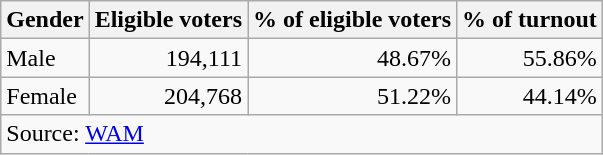<table class=wikitable style=text-align:right>
<tr>
<th>Gender</th>
<th>Eligible voters</th>
<th>% of eligible voters</th>
<th>% of turnout</th>
</tr>
<tr>
<td align=left>Male</td>
<td>194,111</td>
<td>48.67%</td>
<td>55.86%</td>
</tr>
<tr>
<td align=left>Female</td>
<td>204,768</td>
<td>51.22%</td>
<td>44.14%</td>
</tr>
<tr>
<td align=left colspan=4>Source: <a href='#'>WAM</a></td>
</tr>
</table>
